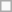<table style="margin:auto; border:1px #aaa solid; text-align:center; background:#fafafa">
<tr>
<td></td>
</tr>
</table>
